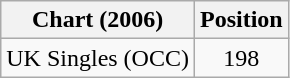<table class="wikitable">
<tr>
<th>Chart (2006)</th>
<th>Position</th>
</tr>
<tr>
<td>UK Singles (OCC)</td>
<td align="center">198</td>
</tr>
</table>
